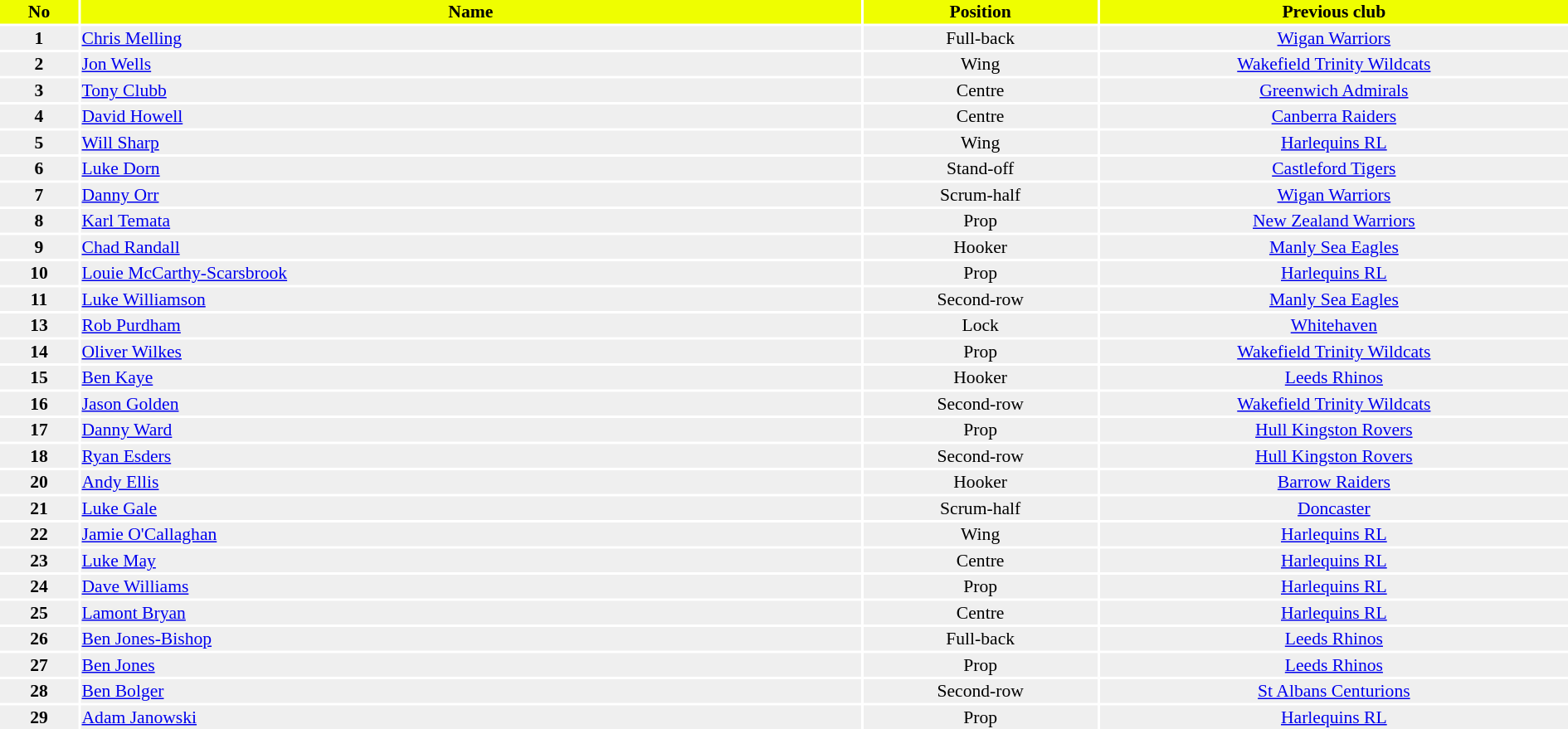<table width=100%" style="font-size:90%">
<tr bgcolor=#efefef">
<th width=5%>No</th>
<th !width=10%>Name</th>
<th width=15%>Position</th>
<th width=30%>Previous club</th>
</tr>
<tr bgcolor=#efefef>
<td align=center><strong>1</strong></td>
<td><a href='#'>Chris Melling</a></td>
<td align=center>Full-back</td>
<td align=center><a href='#'>Wigan Warriors</a></td>
</tr>
<tr bgcolor=#efefef>
<td align=center><strong>2</strong></td>
<td><a href='#'>Jon Wells</a></td>
<td align=center>Wing</td>
<td align=center><a href='#'>Wakefield Trinity Wildcats</a></td>
</tr>
<tr bgcolor=#efefef>
<td align=center><strong>3</strong></td>
<td><a href='#'>Tony Clubb</a></td>
<td align=center>Centre</td>
<td align=center><a href='#'>Greenwich Admirals</a></td>
</tr>
<tr bgcolor=#efefef>
<td align=center><strong>4</strong></td>
<td><a href='#'>David Howell</a></td>
<td align=center>Centre</td>
<td align=center><a href='#'>Canberra Raiders</a></td>
</tr>
<tr bgcolor=#efefef>
<td align=center><strong>5</strong></td>
<td><a href='#'>Will Sharp</a></td>
<td align=center>Wing</td>
<td align=center><a href='#'>Harlequins RL</a></td>
</tr>
<tr bgcolor=#efefef>
<td align=center><strong>6</strong></td>
<td><a href='#'>Luke Dorn</a></td>
<td align=center>Stand-off</td>
<td align=center><a href='#'>Castleford Tigers</a></td>
</tr>
<tr bgcolor=#efefef>
<td align=center><strong>7</strong></td>
<td><a href='#'>Danny Orr</a></td>
<td align=center>Scrum-half</td>
<td align=center><a href='#'>Wigan Warriors</a></td>
</tr>
<tr bgcolor=#efefef>
<td align=center><strong>8</strong></td>
<td><a href='#'>Karl Temata</a></td>
<td align=center>Prop</td>
<td align=center><a href='#'>New Zealand Warriors</a></td>
</tr>
<tr bgcolor=#efefef>
<td align=center><strong>9</strong></td>
<td><a href='#'>Chad Randall</a></td>
<td align=center>Hooker</td>
<td align=center><a href='#'>Manly Sea Eagles</a></td>
</tr>
<tr bgcolor=#efefef>
<td align=center><strong>10</strong></td>
<td><a href='#'>Louie McCarthy-Scarsbrook</a></td>
<td align=center>Prop</td>
<td align=center><a href='#'>Harlequins RL</a></td>
</tr>
<tr bgcolor=#efefef>
<td align=center><strong>11</strong></td>
<td><a href='#'>Luke Williamson</a></td>
<td align=center>Second-row</td>
<td align=center><a href='#'>Manly Sea Eagles</a></td>
</tr>
<tr bgcolor=#efefef>
<td align=center><strong>13</strong></td>
<td><a href='#'>Rob Purdham</a></td>
<td align=center>Lock</td>
<td align=center><a href='#'>Whitehaven</a></td>
</tr>
<tr bgcolor=#efefef>
<td align=center><strong>14</strong></td>
<td><a href='#'>Oliver Wilkes</a></td>
<td align=center>Prop</td>
<td align=center><a href='#'>Wakefield Trinity Wildcats</a></td>
</tr>
<tr bgcolor=#efefef>
<td align=center><strong>15</strong></td>
<td><a href='#'>Ben Kaye</a></td>
<td align=center>Hooker</td>
<td align=center><a href='#'>Leeds Rhinos</a></td>
</tr>
<tr bgcolor=#efefef>
<td align=center><strong>16</strong></td>
<td><a href='#'>Jason Golden</a></td>
<td align=center>Second-row</td>
<td align=center><a href='#'>Wakefield Trinity Wildcats</a></td>
</tr>
<tr bgcolor=#efefef>
<td align=center><strong>17</strong></td>
<td><a href='#'>Danny Ward</a></td>
<td align=center>Prop</td>
<td align=center><a href='#'>Hull Kingston Rovers</a></td>
</tr>
<tr bgcolor=#efefef>
<td align=center><strong>18</strong></td>
<td><a href='#'>Ryan Esders</a></td>
<td align=center>Second-row</td>
<td align=center><a href='#'>Hull Kingston Rovers</a></td>
</tr>
<tr bgcolor=#efefef>
<td align=center><strong>20</strong></td>
<td><a href='#'>Andy Ellis</a></td>
<td align=center>Hooker</td>
<td align=center><a href='#'>Barrow Raiders</a></td>
</tr>
<tr bgcolor=#efefef>
<td align=center><strong>21</strong></td>
<td><a href='#'>Luke Gale</a></td>
<td align=center>Scrum-half</td>
<td align=center><a href='#'>Doncaster</a></td>
</tr>
<tr bgcolor=#efefef>
<td align=center><strong>22</strong></td>
<td><a href='#'>Jamie O'Callaghan</a></td>
<td align=center>Wing</td>
<td align=center><a href='#'>Harlequins RL</a></td>
</tr>
<tr bgcolor=#efefef>
<td align=center><strong>23</strong></td>
<td><a href='#'>Luke May</a></td>
<td align=center>Centre</td>
<td align=center><a href='#'>Harlequins RL</a></td>
</tr>
<tr bgcolor=#efefef>
<td align=center><strong>24</strong></td>
<td><a href='#'>Dave Williams</a></td>
<td align=center>Prop</td>
<td align=center><a href='#'>Harlequins RL</a></td>
</tr>
<tr bgcolor=#efefef>
<td align=center><strong>25</strong></td>
<td><a href='#'>Lamont Bryan</a></td>
<td align=center>Centre</td>
<td align=center><a href='#'>Harlequins RL</a></td>
</tr>
<tr bgcolor=#efefef>
<td align=center><strong>26</strong></td>
<td><a href='#'>Ben Jones-Bishop</a></td>
<td align=center>Full-back</td>
<td align=center><a href='#'>Leeds Rhinos</a></td>
</tr>
<tr bgcolor=#efefef>
<td align=center><strong>27</strong></td>
<td><a href='#'>Ben Jones</a></td>
<td align=center>Prop</td>
<td align=center><a href='#'>Leeds Rhinos</a></td>
</tr>
<tr bgcolor=#efefef>
<td align=center><strong>28</strong></td>
<td><a href='#'>Ben Bolger</a></td>
<td align=center>Second-row</td>
<td align=center><a href='#'>St Albans Centurions</a></td>
</tr>
<tr bgcolor=#efefef>
<td align=center><strong>29</strong></td>
<td><a href='#'>Adam Janowski</a></td>
<td align=center>Prop</td>
<td align=center><a href='#'>Harlequins RL</a></td>
</tr>
<tr bgcolor=#efefef>
</tr>
</table>
